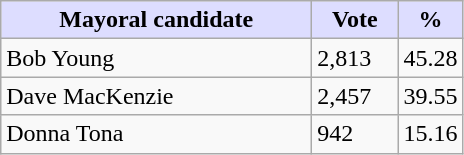<table class="wikitable">
<tr>
<th style="background:#ddf; width:200px;">Mayoral candidate</th>
<th style="background:#ddf; width:50px;">Vote</th>
<th style="background:#ddf; width:30px;">%</th>
</tr>
<tr>
<td>Bob Young</td>
<td>2,813</td>
<td>45.28</td>
</tr>
<tr>
<td>Dave MacKenzie</td>
<td>2,457</td>
<td>39.55</td>
</tr>
<tr>
<td>Donna Tona</td>
<td>942</td>
<td>15.16</td>
</tr>
</table>
